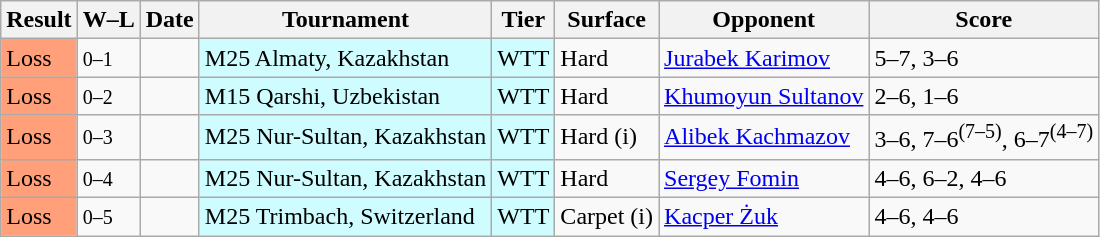<table class="sortable wikitable">
<tr>
<th>Result</th>
<th class="unsortable">W–L</th>
<th>Date</th>
<th>Tournament</th>
<th>Tier</th>
<th>Surface</th>
<th>Opponent</th>
<th class="unsortable">Score</th>
</tr>
<tr>
<td bgcolor=FFA07A>Loss</td>
<td><small>0–1</small></td>
<td></td>
<td style="background:#cffcff;">M25 Almaty, Kazakhstan</td>
<td style="background:#cffcff;">WTT</td>
<td>Hard</td>
<td> <a href='#'>Jurabek Karimov</a></td>
<td>5–7, 3–6</td>
</tr>
<tr>
<td bgcolor=FFA07A>Loss</td>
<td><small>0–2</small></td>
<td></td>
<td style="background:#cffcff;">M15 Qarshi, Uzbekistan</td>
<td style="background:#cffcff;">WTT</td>
<td>Hard</td>
<td> <a href='#'>Khumoyun Sultanov</a></td>
<td>2–6, 1–6</td>
</tr>
<tr>
<td bgcolor=FFA07A>Loss</td>
<td><small>0–3</small></td>
<td></td>
<td style="background:#cffcff;">M25 Nur-Sultan, Kazakhstan</td>
<td style="background:#cffcff;">WTT</td>
<td>Hard (i)</td>
<td> <a href='#'>Alibek Kachmazov</a></td>
<td>3–6, 7–6<sup>(7–5)</sup>, 6–7<sup>(4–7)</sup></td>
</tr>
<tr>
<td bgcolor=FFA07A>Loss</td>
<td><small>0–4</small></td>
<td></td>
<td style="background:#cffcff;">M25 Nur-Sultan, Kazakhstan</td>
<td style="background:#cffcff;">WTT</td>
<td>Hard</td>
<td> <a href='#'>Sergey Fomin</a></td>
<td>4–6, 6–2, 4–6</td>
</tr>
<tr>
<td bgcolor=FFA07A>Loss</td>
<td><small>0–5</small></td>
<td></td>
<td style="background:#cffcff;">M25 Trimbach, Switzerland</td>
<td style="background:#cffcff;">WTT</td>
<td>Carpet (i)</td>
<td> <a href='#'>Kacper Żuk</a></td>
<td>4–6, 4–6</td>
</tr>
</table>
